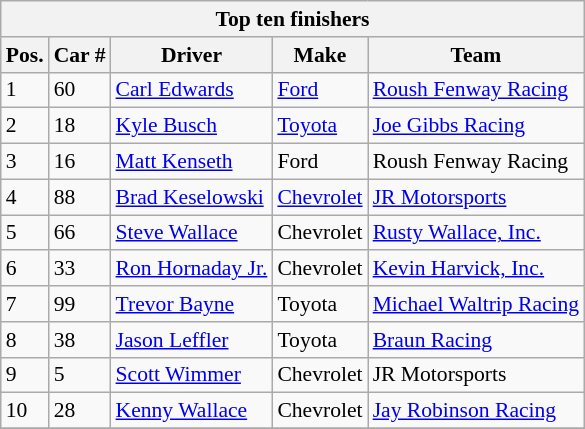<table class="wikitable" style="font-size: 90%;">
<tr>
<th colspan=9>Top ten finishers</th>
</tr>
<tr>
<th>Pos.</th>
<th>Car #</th>
<th>Driver</th>
<th>Make</th>
<th>Team</th>
</tr>
<tr>
<td>1</td>
<td>60</td>
<td><a href='#'>Carl Edwards</a></td>
<td><a href='#'>Ford</a></td>
<td><a href='#'>Roush Fenway Racing</a></td>
</tr>
<tr>
<td>2</td>
<td>18</td>
<td><a href='#'>Kyle Busch</a></td>
<td><a href='#'>Toyota</a></td>
<td><a href='#'>Joe Gibbs Racing</a></td>
</tr>
<tr>
<td>3</td>
<td>16</td>
<td><a href='#'>Matt Kenseth</a></td>
<td>Ford</td>
<td>Roush Fenway Racing</td>
</tr>
<tr>
<td>4</td>
<td>88</td>
<td><a href='#'>Brad Keselowski</a></td>
<td><a href='#'>Chevrolet</a></td>
<td><a href='#'>JR Motorsports</a></td>
</tr>
<tr>
<td>5</td>
<td>66</td>
<td><a href='#'>Steve Wallace</a></td>
<td>Chevrolet</td>
<td><a href='#'>Rusty Wallace, Inc.</a></td>
</tr>
<tr>
<td>6</td>
<td>33</td>
<td><a href='#'>Ron Hornaday Jr.</a></td>
<td>Chevrolet</td>
<td><a href='#'>Kevin Harvick, Inc.</a></td>
</tr>
<tr>
<td>7</td>
<td>99</td>
<td><a href='#'>Trevor Bayne</a></td>
<td>Toyota</td>
<td><a href='#'>Michael Waltrip Racing</a></td>
</tr>
<tr>
<td>8</td>
<td>38</td>
<td><a href='#'>Jason Leffler</a></td>
<td>Toyota</td>
<td><a href='#'>Braun Racing</a></td>
</tr>
<tr>
<td>9</td>
<td>5</td>
<td><a href='#'>Scott Wimmer</a></td>
<td>Chevrolet</td>
<td>JR Motorsports</td>
</tr>
<tr>
<td>10</td>
<td>28</td>
<td><a href='#'>Kenny Wallace</a></td>
<td>Chevrolet</td>
<td><a href='#'>Jay Robinson Racing</a></td>
</tr>
<tr>
</tr>
</table>
